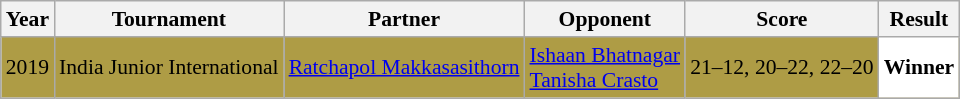<table class="sortable wikitable" style="font-size: 90%;">
<tr>
<th>Year</th>
<th>Tournament</th>
<th>Partner</th>
<th>Opponent</th>
<th>Score</th>
<th>Result</th>
</tr>
<tr style="background:#AE9C45">
<td align="center">2019</td>
<td align="left">India Junior International</td>
<td align="left"> <a href='#'>Ratchapol Makkasasithorn</a></td>
<td align="left"> <a href='#'>Ishaan Bhatnagar</a><br> <a href='#'>Tanisha Crasto</a></td>
<td align="left">21–12, 20–22, 22–20</td>
<td style="text-align:left; background:white"> <strong>Winner</strong></td>
</tr>
</table>
